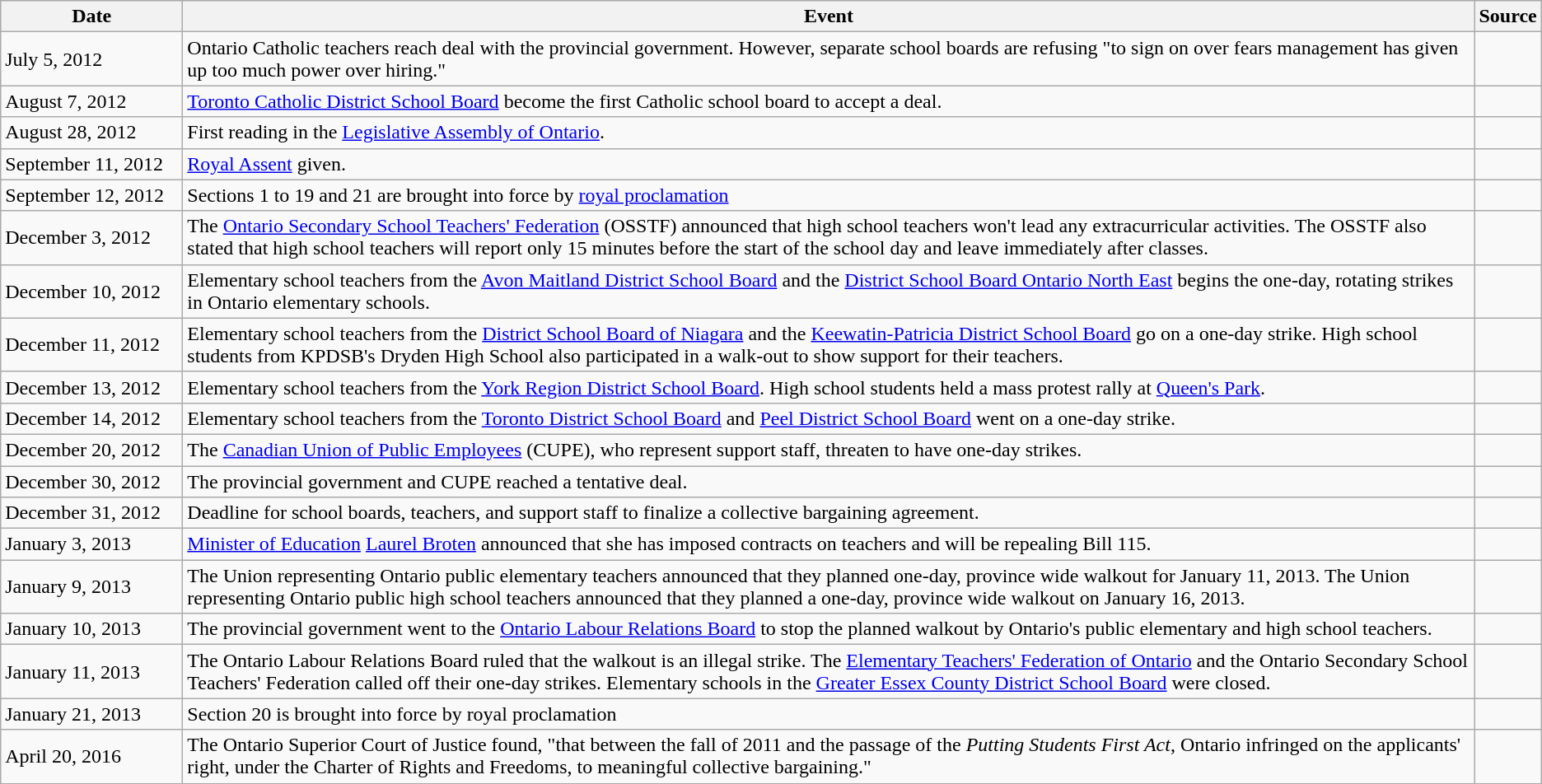<table class="wikitable">
<tr>
<th style="width:140px">Date</th>
<th>Event</th>
<th>Source</th>
</tr>
<tr>
<td>July 5, 2012</td>
<td>Ontario Catholic teachers reach deal with the provincial government. However, separate school boards are refusing "to sign on over fears management has given up too much power over hiring."</td>
<td></td>
</tr>
<tr>
<td>August 7, 2012</td>
<td><a href='#'>Toronto Catholic District School Board</a> become the first Catholic school board to accept a deal.</td>
<td></td>
</tr>
<tr>
<td>August 28, 2012</td>
<td>First reading in the <a href='#'>Legislative Assembly of Ontario</a>.</td>
<td></td>
</tr>
<tr>
<td>September 11, 2012</td>
<td><a href='#'>Royal Assent</a> given.</td>
<td></td>
</tr>
<tr>
<td>September 12, 2012</td>
<td>Sections 1 to 19 and 21 are brought into force by <a href='#'>royal proclamation</a></td>
<td></td>
</tr>
<tr>
<td>December 3, 2012</td>
<td>The <a href='#'>Ontario Secondary School Teachers' Federation</a> (OSSTF) announced that high school teachers won't lead any extracurricular activities. The OSSTF also stated that high school teachers will report only 15 minutes before the start of the school day and leave immediately after classes.</td>
<td></td>
</tr>
<tr>
<td>December 10, 2012</td>
<td>Elementary school teachers from the <a href='#'>Avon Maitland District School Board</a> and the <a href='#'>District School Board Ontario North East</a> begins the one-day, rotating strikes in Ontario elementary schools.</td>
<td></td>
</tr>
<tr>
<td>December 11, 2012</td>
<td>Elementary school teachers from the <a href='#'>District School Board of Niagara</a> and the <a href='#'>Keewatin-Patricia District School Board</a> go on a one-day strike. High school students from KPDSB's Dryden High School also participated in a walk-out to show support for their teachers.</td>
<td></td>
</tr>
<tr>
<td>December 13, 2012</td>
<td>Elementary school teachers from the <a href='#'>York Region District School Board</a>. High school students held a mass protest rally at <a href='#'>Queen's Park</a>.</td>
<td></td>
</tr>
<tr>
<td>December 14, 2012</td>
<td>Elementary school teachers from the <a href='#'>Toronto District School Board</a> and <a href='#'>Peel District School Board</a> went on a one-day strike.</td>
<td></td>
</tr>
<tr>
<td>December 20, 2012</td>
<td>The <a href='#'>Canadian Union of Public Employees</a> (CUPE), who represent support staff, threaten to have one-day strikes.</td>
<td></td>
</tr>
<tr>
<td>December 30, 2012</td>
<td>The provincial government and CUPE reached a tentative deal.</td>
<td></td>
</tr>
<tr>
<td>December 31, 2012</td>
<td>Deadline for school boards, teachers, and support staff to finalize a collective bargaining agreement.</td>
<td></td>
</tr>
<tr>
<td>January 3, 2013</td>
<td><a href='#'>Minister of Education</a> <a href='#'>Laurel Broten</a> announced that she has imposed contracts on teachers and will be repealing Bill 115.</td>
<td></td>
</tr>
<tr>
<td>January 9, 2013</td>
<td>The Union representing Ontario public elementary teachers announced that they planned one-day, province wide walkout for January 11, 2013. The Union representing Ontario public high school teachers announced that they planned a one-day, province wide walkout on January 16, 2013.</td>
<td></td>
</tr>
<tr>
<td>January 10, 2013</td>
<td>The provincial government went to the <a href='#'>Ontario Labour Relations Board</a> to stop the planned walkout by Ontario's public elementary and high school teachers.</td>
<td></td>
</tr>
<tr>
<td>January 11, 2013</td>
<td>The Ontario Labour Relations Board ruled that the walkout is an illegal strike. The <a href='#'>Elementary Teachers' Federation of Ontario</a> and the Ontario Secondary School Teachers' Federation called off their one-day strikes. Elementary schools in the <a href='#'>Greater Essex County District School Board</a> were closed.</td>
<td> <br> </td>
</tr>
<tr>
<td>January 21, 2013</td>
<td>Section 20 is brought into force by royal proclamation</td>
<td></td>
</tr>
<tr>
<td>April 20, 2016</td>
<td>The Ontario Superior Court of Justice found, "that between the fall of 2011 and the passage of the <em>Putting Students First Act</em>, Ontario infringed on the applicants' right, under the Charter of Rights and Freedoms, to meaningful collective bargaining."</td>
<td></td>
</tr>
</table>
